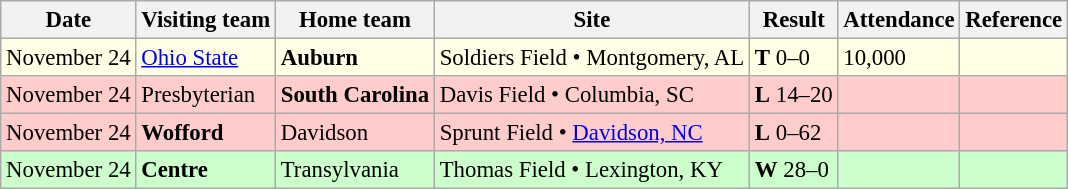<table class="wikitable" style="font-size:95%;">
<tr>
<th>Date</th>
<th>Visiting team</th>
<th>Home team</th>
<th>Site</th>
<th>Result</th>
<th>Attendance</th>
<th class="unsortable">Reference</th>
</tr>
<tr bgcolor=ffffe6>
<td>November 24</td>
<td><a href='#'>Ohio State</a></td>
<td><strong>Auburn</strong></td>
<td>Soldiers Field • Montgomery, AL</td>
<td><strong>T</strong> 0–0</td>
<td>10,000</td>
<td></td>
</tr>
<tr bgcolor=ffcccc>
<td>November 24</td>
<td>Presbyterian</td>
<td><strong>South Carolina</strong></td>
<td>Davis Field • Columbia, SC</td>
<td><strong>L</strong> 14–20</td>
<td></td>
<td></td>
</tr>
<tr bgcolor=ffcccc>
<td>November 24</td>
<td><strong>Wofford</strong></td>
<td>Davidson</td>
<td>Sprunt Field • <a href='#'>Davidson, NC</a></td>
<td><strong>L</strong> 0–62</td>
<td></td>
<td></td>
</tr>
<tr bgcolor=ccffcc>
<td>November 24</td>
<td><strong>Centre</strong></td>
<td>Transylvania</td>
<td>Thomas Field • Lexington, KY</td>
<td><strong>W</strong> 28–0</td>
<td></td>
<td></td>
</tr>
</table>
